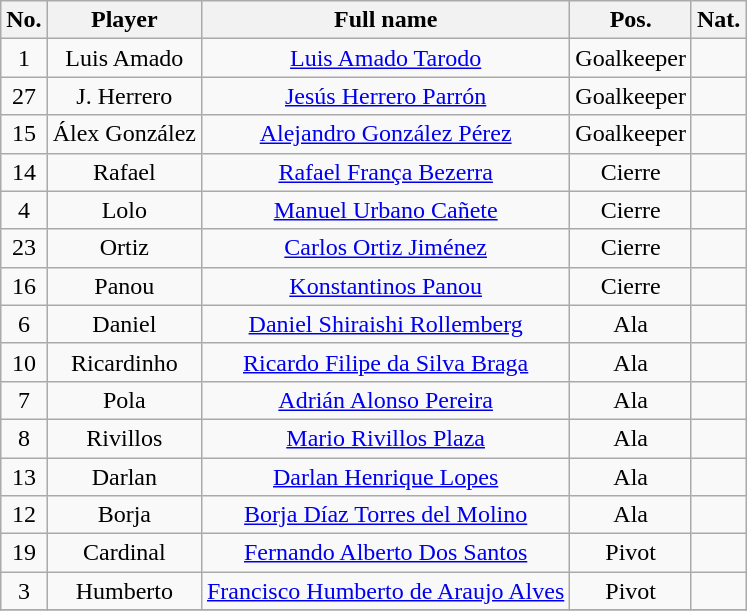<table class="wikitable sortable" align="center" style="text-align:center;">
<tr>
<th>No.</th>
<th>Player</th>
<th>Full name</th>
<th>Pos.</th>
<th>Nat.</th>
</tr>
<tr>
<td>1</td>
<td>Luis Amado</td>
<td><a href='#'>Luis Amado Tarodo</a></td>
<td>Goalkeeper</td>
<td></td>
</tr>
<tr>
<td>27</td>
<td>J. Herrero</td>
<td><a href='#'>Jesús Herrero Parrón</a></td>
<td>Goalkeeper</td>
<td></td>
</tr>
<tr>
<td>15</td>
<td>Álex González</td>
<td><a href='#'>Alejandro González Pérez</a></td>
<td>Goalkeeper</td>
<td></td>
</tr>
<tr>
<td>14</td>
<td>Rafael</td>
<td><a href='#'>Rafael França Bezerra</a></td>
<td>Cierre</td>
<td> </td>
</tr>
<tr>
<td>4</td>
<td>Lolo</td>
<td><a href='#'>Manuel Urbano Cañete</a></td>
<td>Cierre</td>
<td></td>
</tr>
<tr>
<td>23</td>
<td>Ortiz</td>
<td><a href='#'>Carlos Ortiz Jiménez</a></td>
<td>Cierre</td>
<td></td>
</tr>
<tr>
<td>16</td>
<td>Panou</td>
<td><a href='#'>Konstantinos Panou</a></td>
<td>Cierre</td>
<td></td>
</tr>
<tr>
<td>6</td>
<td>Daniel</td>
<td><a href='#'>Daniel Shiraishi Rollemberg</a></td>
<td>Ala</td>
<td></td>
</tr>
<tr>
<td>10</td>
<td>Ricardinho</td>
<td><a href='#'>Ricardo Filipe da Silva Braga</a></td>
<td>Ala</td>
<td></td>
</tr>
<tr>
<td>7</td>
<td>Pola</td>
<td><a href='#'>Adrián Alonso Pereira</a></td>
<td>Ala</td>
<td></td>
</tr>
<tr>
<td>8</td>
<td>Rivillos</td>
<td><a href='#'>Mario Rivillos Plaza</a></td>
<td>Ala</td>
<td></td>
</tr>
<tr>
<td>13</td>
<td>Darlan</td>
<td><a href='#'>Darlan Henrique Lopes</a></td>
<td>Ala</td>
<td></td>
</tr>
<tr>
<td>12</td>
<td>Borja</td>
<td><a href='#'>Borja Díaz Torres del Molino</a></td>
<td>Ala</td>
<td></td>
</tr>
<tr>
<td>19</td>
<td>Cardinal</td>
<td><a href='#'>Fernando Alberto Dos Santos</a></td>
<td>Pivot</td>
<td></td>
</tr>
<tr>
<td>3</td>
<td>Humberto</td>
<td><a href='#'>Francisco Humberto de Araujo Alves </a></td>
<td>Pivot</td>
<td></td>
</tr>
<tr>
</tr>
</table>
